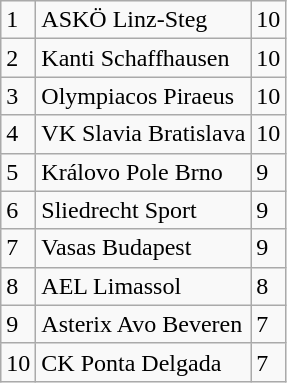<table class="wikitable">
<tr>
<td>1</td>
<td>ASKÖ Linz-Steg</td>
<td>10</td>
</tr>
<tr>
<td>2</td>
<td>Kanti Schaffhausen</td>
<td>10</td>
</tr>
<tr>
<td>3</td>
<td>Olympiacos Piraeus</td>
<td>10</td>
</tr>
<tr>
<td>4</td>
<td>VK Slavia Bratislava</td>
<td>10</td>
</tr>
<tr>
<td>5</td>
<td>Královo Pole Brno</td>
<td>9</td>
</tr>
<tr>
<td>6</td>
<td>Sliedrecht Sport</td>
<td>9</td>
</tr>
<tr>
<td>7</td>
<td>Vasas Budapest</td>
<td>9</td>
</tr>
<tr>
<td>8</td>
<td>AEL Limassol</td>
<td>8</td>
</tr>
<tr>
<td>9</td>
<td>Asterix Avo Beveren</td>
<td>7</td>
</tr>
<tr>
<td>10</td>
<td>CK Ponta Delgada</td>
<td>7</td>
</tr>
</table>
